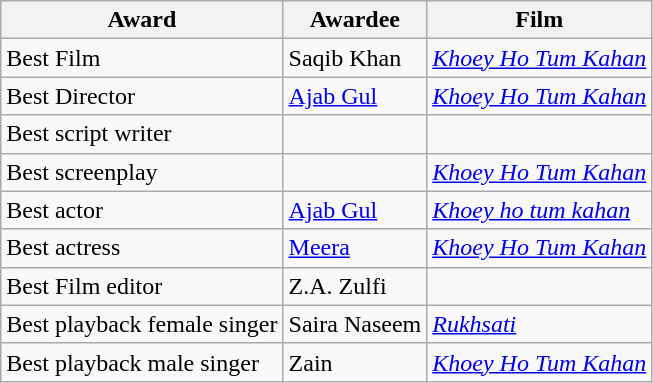<table class="wikitable">
<tr>
<th>Award</th>
<th>Awardee</th>
<th>Film</th>
</tr>
<tr>
<td>Best Film</td>
<td>Saqib Khan</td>
<td><em><a href='#'>Khoey Ho Tum Kahan</a></em></td>
</tr>
<tr>
<td>Best Director</td>
<td><a href='#'>Ajab Gul</a></td>
<td><em><a href='#'>Khoey Ho Tum Kahan</a></em></td>
</tr>
<tr>
<td>Best script writer</td>
<td></td>
<td></td>
</tr>
<tr>
<td>Best screenplay</td>
<td></td>
<td><em><a href='#'>Khoey Ho Tum Kahan</a></em></td>
</tr>
<tr>
<td>Best actor</td>
<td><a href='#'>Ajab Gul</a></td>
<td><em><a href='#'>Khoey ho tum kahan</a></em></td>
</tr>
<tr>
<td>Best actress</td>
<td><a href='#'>Meera</a></td>
<td><em><a href='#'>Khoey Ho Tum Kahan</a></em></td>
</tr>
<tr>
<td>Best Film editor</td>
<td>Z.A. Zulfi</td>
</tr>
<tr>
<td>Best playback female singer</td>
<td>Saira Naseem</td>
<td><em><a href='#'>Rukhsati</a></em></td>
</tr>
<tr>
<td>Best playback male singer</td>
<td>Zain</td>
<td><em><a href='#'>Khoey Ho Tum Kahan</a></em></td>
</tr>
</table>
